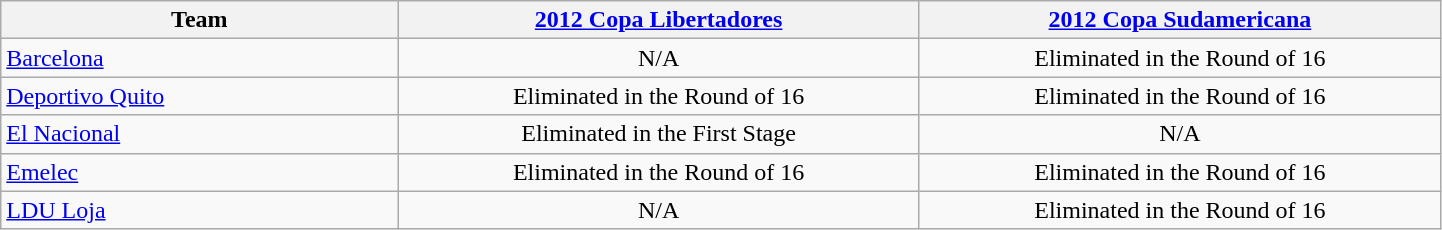<table class="wikitable">
<tr>
<th width= 16%>Team</th>
<th width= 21%><a href='#'>2012 Copa Libertadores</a></th>
<th width= 21%><a href='#'>2012 Copa Sudamericana</a></th>
</tr>
<tr align="center">
<td align=left><a href='#'>Barcelona</a></td>
<td>N/A</td>
<td>Eliminated in the Round of 16</td>
</tr>
<tr align="center">
<td align=left><a href='#'>Deportivo Quito</a></td>
<td>Eliminated in the Round of 16</td>
<td>Eliminated in the Round of 16</td>
</tr>
<tr align="center">
<td align=left><a href='#'>El Nacional</a></td>
<td>Eliminated in the First Stage</td>
<td>N/A</td>
</tr>
<tr align="center">
<td align=left><a href='#'>Emelec</a></td>
<td>Eliminated in the Round of 16</td>
<td>Eliminated in the Round of 16</td>
</tr>
<tr align="center">
<td align=left><a href='#'>LDU Loja</a></td>
<td>N/A</td>
<td>Eliminated in the Round of 16</td>
</tr>
</table>
